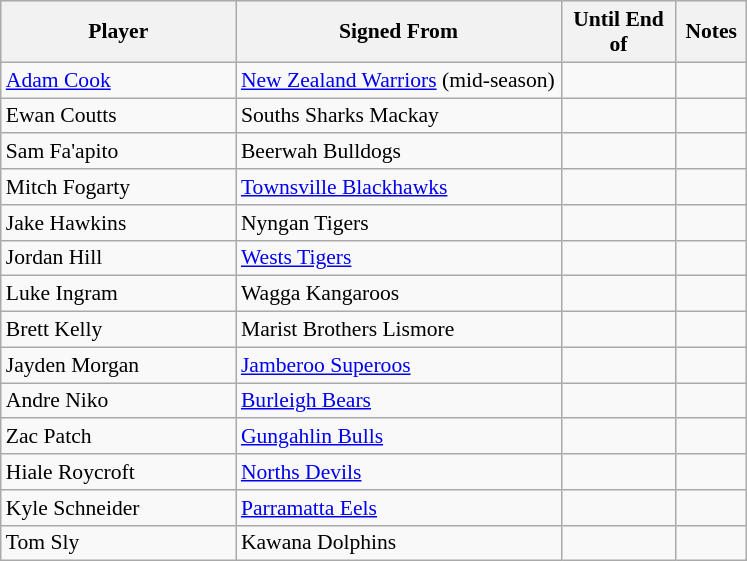<table class="wikitable" style="font-size:90%">
<tr style="background:#efefef;">
<th style="width:150px;">Player</th>
<th style="width:210px;">Signed From</th>
<th style="width:70px;">Until End of</th>
<th style="width:40px;">Notes</th>
</tr>
<tr>
<td><a href='#'>Adam Cook</a></td>
<td> <a href='#'>New Zealand Warriors</a> (mid-season)</td>
<td></td>
<td></td>
</tr>
<tr>
<td>Ewan Coutts</td>
<td> Souths Sharks Mackay</td>
<td></td>
<td></td>
</tr>
<tr>
<td>Sam Fa'apito</td>
<td> Beerwah Bulldogs</td>
<td></td>
<td></td>
</tr>
<tr>
<td>Mitch Fogarty</td>
<td> <a href='#'>Townsville Blackhawks</a></td>
<td></td>
<td></td>
</tr>
<tr>
<td>Jake Hawkins</td>
<td> Nyngan Tigers</td>
<td></td>
<td></td>
</tr>
<tr>
<td>Jordan Hill</td>
<td> <a href='#'>Wests Tigers</a></td>
<td></td>
<td></td>
</tr>
<tr>
<td>Luke Ingram</td>
<td> Wagga Kangaroos</td>
<td></td>
<td></td>
</tr>
<tr>
<td>Brett Kelly</td>
<td> Marist Brothers Lismore</td>
<td></td>
<td></td>
</tr>
<tr>
<td>Jayden Morgan</td>
<td> <a href='#'>Jamberoo Superoos</a></td>
<td></td>
<td></td>
</tr>
<tr>
<td>Andre Niko</td>
<td> <a href='#'>Burleigh Bears</a></td>
<td></td>
<td></td>
</tr>
<tr>
<td>Zac Patch</td>
<td> <a href='#'>Gungahlin Bulls</a></td>
<td></td>
<td></td>
</tr>
<tr>
<td>Hiale Roycroft</td>
<td> <a href='#'>Norths Devils</a></td>
<td></td>
<td></td>
</tr>
<tr>
<td>Kyle Schneider</td>
<td> <a href='#'>Parramatta Eels</a></td>
<td></td>
<td></td>
</tr>
<tr>
<td>Tom Sly</td>
<td> Kawana Dolphins</td>
<td></td>
<td></td>
</tr>
</table>
